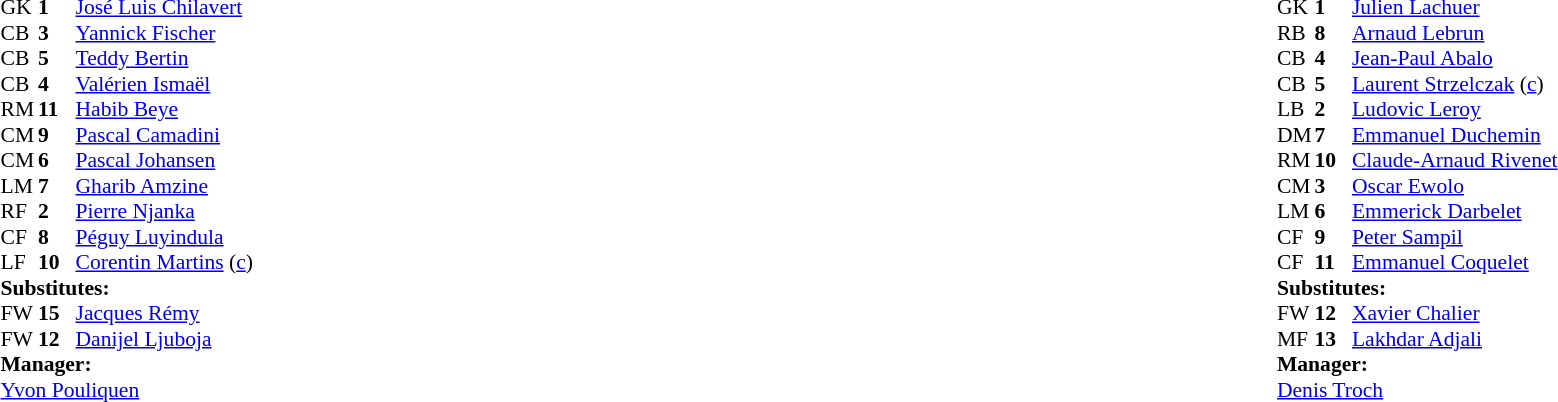<table width=100%>
<tr>
<td valign="top" width="50%"><br><table style=font-size:90% cellspacing=0 cellpadding=0>
<tr>
<th width=25></th>
<th width=25></th>
</tr>
<tr>
<td>GK</td>
<td><strong>1</strong></td>
<td> <a href='#'>José Luis Chilavert</a></td>
</tr>
<tr>
<td>CB</td>
<td><strong>3</strong></td>
<td> <a href='#'>Yannick Fischer</a></td>
</tr>
<tr>
<td>CB</td>
<td><strong>5</strong></td>
<td> <a href='#'>Teddy Bertin</a></td>
</tr>
<tr>
<td>CB</td>
<td><strong>4</strong></td>
<td> <a href='#'>Valérien Ismaël</a></td>
</tr>
<tr>
<td>RM</td>
<td><strong>11</strong></td>
<td> <a href='#'>Habib Beye</a></td>
</tr>
<tr>
<td>CM</td>
<td><strong>9</strong></td>
<td> <a href='#'>Pascal Camadini</a></td>
<td></td>
<td></td>
</tr>
<tr>
<td>CM</td>
<td><strong>6</strong></td>
<td> <a href='#'>Pascal Johansen</a></td>
</tr>
<tr>
<td>LM</td>
<td><strong>7</strong></td>
<td> <a href='#'>Gharib Amzine</a></td>
<td></td>
<td></td>
</tr>
<tr>
<td>RF</td>
<td><strong>2</strong></td>
<td> <a href='#'>Pierre Njanka</a></td>
</tr>
<tr>
<td>CF</td>
<td><strong>8</strong></td>
<td> <a href='#'>Péguy Luyindula</a></td>
</tr>
<tr>
<td>LF</td>
<td><strong>10</strong></td>
<td> <a href='#'>Corentin Martins</a> (<a href='#'>c</a>)</td>
</tr>
<tr>
<td colspan=3><strong>Substitutes:</strong></td>
</tr>
<tr>
<td>FW</td>
<td><strong>15</strong></td>
<td> <a href='#'>Jacques Rémy</a></td>
<td></td>
<td></td>
</tr>
<tr>
<td>FW</td>
<td><strong>12</strong></td>
<td> <a href='#'>Danijel Ljuboja</a></td>
<td></td>
<td></td>
</tr>
<tr>
<td colspan=3><strong>Manager:</strong></td>
</tr>
<tr>
<td colspan=4> <a href='#'>Yvon Pouliquen</a></td>
</tr>
</table>
</td>
<td valign="top" width="50%"><br><table style="font-size: 90%" cellspacing="0" cellpadding="0" align=center>
<tr>
<th width=25></th>
<th width=25></th>
</tr>
<tr>
<td>GK</td>
<td><strong>1</strong></td>
<td> <a href='#'>Julien Lachuer</a></td>
</tr>
<tr>
<td>RB</td>
<td><strong>8</strong></td>
<td> <a href='#'>Arnaud Lebrun</a></td>
</tr>
<tr>
<td>CB</td>
<td><strong>4</strong></td>
<td> <a href='#'>Jean-Paul Abalo</a></td>
</tr>
<tr>
<td>CB</td>
<td><strong>5</strong></td>
<td> <a href='#'>Laurent Strzelczak</a> (<a href='#'>c</a>)</td>
</tr>
<tr>
<td>LB</td>
<td><strong>2</strong></td>
<td> <a href='#'>Ludovic Leroy</a></td>
</tr>
<tr>
<td>DM</td>
<td><strong>7</strong></td>
<td> <a href='#'>Emmanuel Duchemin</a></td>
</tr>
<tr>
<td>RM</td>
<td><strong>10</strong></td>
<td> <a href='#'>Claude-Arnaud Rivenet</a></td>
<td></td>
<td></td>
</tr>
<tr>
<td>CM</td>
<td><strong>3</strong></td>
<td> <a href='#'>Oscar Ewolo</a></td>
</tr>
<tr>
<td>LM</td>
<td><strong>6</strong></td>
<td> <a href='#'>Emmerick Darbelet</a></td>
</tr>
<tr>
<td>CF</td>
<td><strong>9</strong></td>
<td> <a href='#'>Peter Sampil</a></td>
</tr>
<tr>
<td>CF</td>
<td><strong>11</strong></td>
<td> <a href='#'>Emmanuel Coquelet</a></td>
<td></td>
<td></td>
</tr>
<tr>
<td colspan=3><strong>Substitutes:</strong></td>
</tr>
<tr>
<td>FW</td>
<td><strong>12</strong></td>
<td> <a href='#'>Xavier Chalier</a></td>
<td></td>
<td></td>
</tr>
<tr>
<td>MF</td>
<td><strong>13</strong></td>
<td> <a href='#'>Lakhdar Adjali</a></td>
<td></td>
<td></td>
</tr>
<tr>
<td colspan=3><strong>Manager:</strong></td>
</tr>
<tr>
<td colspan=4> <a href='#'>Denis Troch</a></td>
</tr>
</table>
</td>
</tr>
</table>
